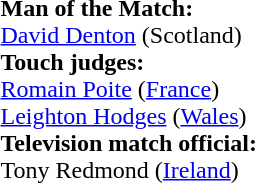<table width=100%>
<tr>
<td><br><strong>Man of the Match:</strong>
<br><a href='#'>David Denton</a> (Scotland)<br><strong>Touch judges:</strong>
<br><a href='#'>Romain Poite</a> (<a href='#'>France</a>)
<br><a href='#'>Leighton Hodges</a> (<a href='#'>Wales</a>)
<br><strong>Television match official:</strong>
<br>Tony Redmond (<a href='#'>Ireland</a>)</td>
</tr>
</table>
